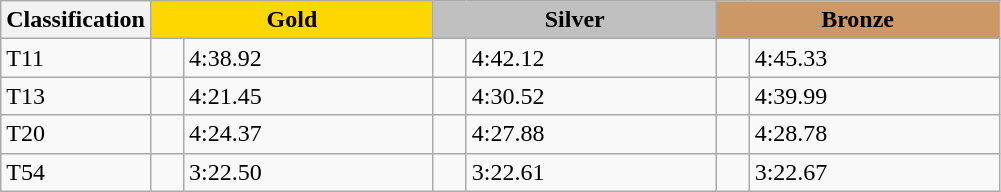<table class=wikitable style="font-size:100%">
<tr>
<th rowspan="1" width="15%">Classification</th>
<th colspan="2" style="background:gold;">Gold</th>
<th colspan="2" style="background:silver;">Silver</th>
<th colspan="2" style="background:#CC9966;">Bronze</th>
</tr>
<tr>
<td>T11 <br></td>
<td></td>
<td>4:38.92</td>
<td></td>
<td>4:42.12</td>
<td></td>
<td>4:45.33</td>
</tr>
<tr>
<td>T13 <br></td>
<td></td>
<td>4:21.45</td>
<td></td>
<td>4:30.52</td>
<td></td>
<td>4:39.99</td>
</tr>
<tr>
<td>T20 <br></td>
<td></td>
<td>4:24.37</td>
<td></td>
<td>4:27.88</td>
<td></td>
<td>4:28.78</td>
</tr>
<tr>
<td>T54 <br></td>
<td></td>
<td>3:22.50</td>
<td></td>
<td>3:22.61</td>
<td></td>
<td>3:22.67</td>
</tr>
</table>
